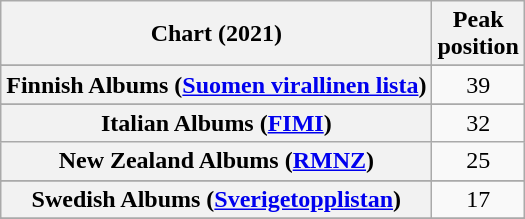<table class="wikitable sortable plainrowheaders" style="text-align:center">
<tr>
<th scope="col">Chart (2021)</th>
<th scope="col">Peak<br>position</th>
</tr>
<tr>
</tr>
<tr>
</tr>
<tr>
</tr>
<tr>
</tr>
<tr>
</tr>
<tr>
</tr>
<tr>
</tr>
<tr>
<th scope="row">Finnish Albums (<a href='#'>Suomen virallinen lista</a>)</th>
<td>39</td>
</tr>
<tr>
</tr>
<tr>
</tr>
<tr>
<th scope="row">Italian Albums (<a href='#'>FIMI</a>)</th>
<td>32</td>
</tr>
<tr>
<th scope="row">New Zealand Albums (<a href='#'>RMNZ</a>)</th>
<td>25</td>
</tr>
<tr>
</tr>
<tr>
</tr>
<tr>
</tr>
<tr>
</tr>
<tr>
</tr>
<tr>
<th scope="row">Swedish Albums (<a href='#'>Sverigetopplistan</a>)</th>
<td>17</td>
</tr>
<tr>
</tr>
<tr>
</tr>
<tr>
</tr>
</table>
